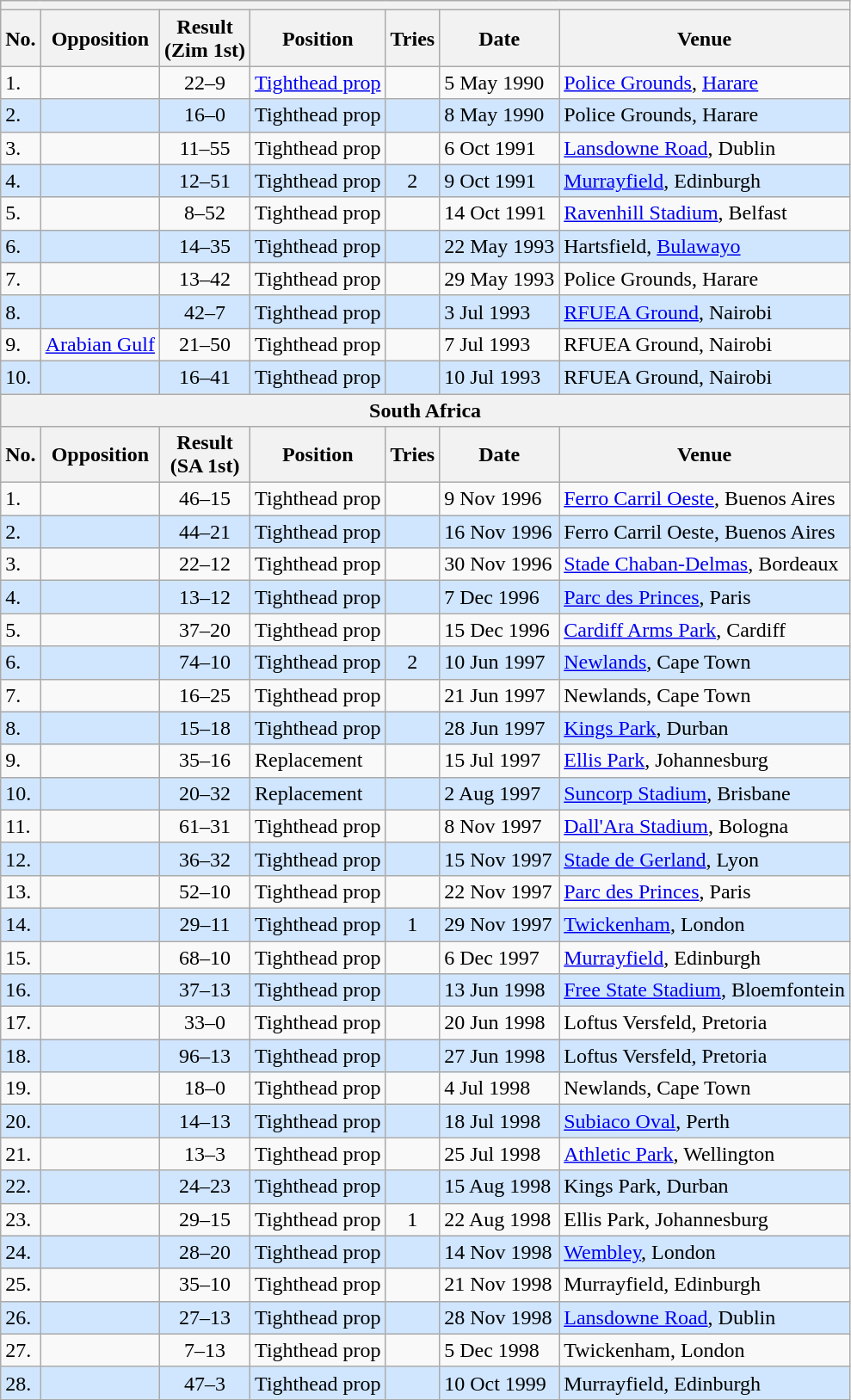<table class="wikitable sortable">
<tr>
<th colspan=7></th>
</tr>
<tr>
<th>No.</th>
<th>Opposition</th>
<th>Result<br>(Zim 1st)</th>
<th>Position</th>
<th>Tries</th>
<th>Date</th>
<th>Venue</th>
</tr>
<tr>
<td>1.</td>
<td></td>
<td align="center">22–9</td>
<td><a href='#'>Tighthead prop</a></td>
<td></td>
<td>5 May 1990</td>
<td><a href='#'>Police Grounds</a>, <a href='#'>Harare</a></td>
</tr>
<tr style="background: #D0E6FF;">
<td>2.</td>
<td></td>
<td align="center">16–0</td>
<td>Tighthead prop</td>
<td></td>
<td>8 May 1990</td>
<td>Police Grounds, Harare</td>
</tr>
<tr>
<td>3.</td>
<td></td>
<td align="center">11–55</td>
<td>Tighthead prop</td>
<td></td>
<td>6 Oct 1991</td>
<td><a href='#'>Lansdowne Road</a>, Dublin</td>
</tr>
<tr style="background: #D0E6FF;">
<td>4.</td>
<td></td>
<td align="center">12–51</td>
<td>Tighthead prop</td>
<td align="center">2</td>
<td>9 Oct 1991</td>
<td><a href='#'>Murrayfield</a>, Edinburgh</td>
</tr>
<tr>
<td>5.</td>
<td></td>
<td align="center">8–52</td>
<td>Tighthead prop</td>
<td></td>
<td>14 Oct 1991</td>
<td><a href='#'>Ravenhill Stadium</a>, Belfast</td>
</tr>
<tr style="background: #D0E6FF;">
<td>6.</td>
<td></td>
<td align="center">14–35</td>
<td>Tighthead prop</td>
<td></td>
<td>22 May 1993</td>
<td>Hartsfield, <a href='#'>Bulawayo</a></td>
</tr>
<tr>
<td>7.</td>
<td></td>
<td align="center">13–42</td>
<td>Tighthead prop</td>
<td></td>
<td>29 May 1993</td>
<td>Police Grounds, Harare</td>
</tr>
<tr style="background: #D0E6FF;">
<td>8.</td>
<td></td>
<td align="center">42–7</td>
<td>Tighthead prop</td>
<td></td>
<td>3 Jul 1993</td>
<td><a href='#'>RFUEA Ground</a>, Nairobi</td>
</tr>
<tr>
<td>9.</td>
<td>  <a href='#'>Arabian Gulf</a></td>
<td align="center">21–50</td>
<td>Tighthead prop</td>
<td></td>
<td>7 Jul 1993</td>
<td>RFUEA Ground, Nairobi</td>
</tr>
<tr style="background: #D0E6FF;">
<td>10.</td>
<td></td>
<td align="center">16–41</td>
<td>Tighthead prop</td>
<td></td>
<td>10 Jul 1993</td>
<td>RFUEA Ground, Nairobi</td>
</tr>
<tr>
<th colspan=7> South Africa</th>
</tr>
<tr>
<th>No.</th>
<th>Opposition</th>
<th>Result<br>(SA 1st)</th>
<th>Position</th>
<th>Tries</th>
<th>Date</th>
<th>Venue</th>
</tr>
<tr>
<td>1.</td>
<td></td>
<td align="center">46–15</td>
<td>Tighthead prop</td>
<td></td>
<td>9 Nov 1996</td>
<td><a href='#'>Ferro Carril Oeste</a>, Buenos Aires</td>
</tr>
<tr style="background: #D0E6FF;">
<td>2.</td>
<td></td>
<td align="center">44–21</td>
<td>Tighthead prop</td>
<td></td>
<td>16 Nov 1996</td>
<td>Ferro Carril Oeste, Buenos Aires</td>
</tr>
<tr>
<td>3.</td>
<td></td>
<td align="center">22–12</td>
<td>Tighthead prop</td>
<td></td>
<td>30 Nov 1996</td>
<td><a href='#'>Stade Chaban-Delmas</a>, Bordeaux</td>
</tr>
<tr style="background: #D0E6FF;">
<td>4.</td>
<td></td>
<td align="center">13–12</td>
<td>Tighthead prop</td>
<td></td>
<td>7 Dec 1996</td>
<td><a href='#'>Parc des Princes</a>, Paris</td>
</tr>
<tr>
<td>5.</td>
<td></td>
<td align="center">37–20</td>
<td>Tighthead prop</td>
<td></td>
<td>15 Dec 1996</td>
<td><a href='#'>Cardiff Arms Park</a>, Cardiff</td>
</tr>
<tr style="background: #D0E6FF;">
<td>6.</td>
<td></td>
<td align="center">74–10</td>
<td>Tighthead prop</td>
<td align="center">2</td>
<td>10 Jun 1997</td>
<td><a href='#'>Newlands</a>, Cape Town</td>
</tr>
<tr>
<td>7.</td>
<td></td>
<td align="center">16–25</td>
<td>Tighthead prop</td>
<td></td>
<td>21 Jun 1997</td>
<td>Newlands, Cape Town</td>
</tr>
<tr style="background: #D0E6FF;">
<td>8.</td>
<td></td>
<td align="center">15–18</td>
<td>Tighthead prop</td>
<td></td>
<td>28 Jun 1997</td>
<td><a href='#'>Kings Park</a>, Durban</td>
</tr>
<tr>
<td>9.</td>
<td></td>
<td align="center">35–16</td>
<td>Replacement</td>
<td></td>
<td>15 Jul 1997</td>
<td><a href='#'>Ellis Park</a>, Johannesburg</td>
</tr>
<tr style="background: #D0E6FF;">
<td>10.</td>
<td></td>
<td align="center">20–32</td>
<td>Replacement</td>
<td></td>
<td>2 Aug 1997</td>
<td><a href='#'>Suncorp Stadium</a>, Brisbane</td>
</tr>
<tr>
<td>11.</td>
<td></td>
<td align="center">61–31</td>
<td>Tighthead prop</td>
<td></td>
<td>8 Nov 1997</td>
<td><a href='#'>Dall'Ara Stadium</a>, Bologna</td>
</tr>
<tr style="background: #D0E6FF;">
<td>12.</td>
<td></td>
<td align="center">36–32</td>
<td>Tighthead prop</td>
<td></td>
<td>15 Nov 1997</td>
<td><a href='#'>Stade de Gerland</a>, Lyon</td>
</tr>
<tr>
<td>13.</td>
<td></td>
<td align="center">52–10</td>
<td>Tighthead prop</td>
<td></td>
<td>22 Nov 1997</td>
<td><a href='#'>Parc des Princes</a>, Paris</td>
</tr>
<tr style="background: #D0E6FF;">
<td>14.</td>
<td></td>
<td align="center">29–11</td>
<td>Tighthead prop</td>
<td align="center">1</td>
<td>29 Nov 1997</td>
<td><a href='#'>Twickenham</a>, London</td>
</tr>
<tr>
<td>15.</td>
<td></td>
<td align="center">68–10</td>
<td>Tighthead prop</td>
<td></td>
<td>6 Dec 1997</td>
<td><a href='#'>Murrayfield</a>, Edinburgh</td>
</tr>
<tr style="background: #D0E6FF;">
<td>16.</td>
<td></td>
<td align="center">37–13</td>
<td>Tighthead prop</td>
<td></td>
<td>13 Jun 1998</td>
<td><a href='#'>Free State Stadium</a>, Bloemfontein</td>
</tr>
<tr>
<td>17.</td>
<td></td>
<td align="center">33–0</td>
<td>Tighthead prop</td>
<td></td>
<td>20 Jun 1998</td>
<td>Loftus Versfeld, Pretoria</td>
</tr>
<tr style="background: #D0E6FF;">
<td>18.</td>
<td></td>
<td align="center">96–13</td>
<td>Tighthead prop</td>
<td></td>
<td>27 Jun 1998</td>
<td>Loftus Versfeld, Pretoria</td>
</tr>
<tr>
<td>19.</td>
<td></td>
<td align="center">18–0</td>
<td>Tighthead prop</td>
<td></td>
<td>4 Jul 1998</td>
<td>Newlands, Cape Town</td>
</tr>
<tr style="background: #D0E6FF;">
<td>20.</td>
<td></td>
<td align="center">14–13</td>
<td>Tighthead prop</td>
<td></td>
<td>18 Jul 1998</td>
<td><a href='#'>Subiaco Oval</a>, Perth</td>
</tr>
<tr>
<td>21.</td>
<td></td>
<td align="center">13–3</td>
<td>Tighthead prop</td>
<td></td>
<td>25 Jul 1998</td>
<td><a href='#'>Athletic Park</a>, Wellington</td>
</tr>
<tr style="background: #D0E6FF;">
<td>22.</td>
<td></td>
<td align="center">24–23</td>
<td>Tighthead prop</td>
<td></td>
<td>15 Aug 1998</td>
<td>Kings Park, Durban</td>
</tr>
<tr>
<td>23.</td>
<td></td>
<td align="center">29–15</td>
<td>Tighthead prop</td>
<td align="center">1</td>
<td>22 Aug 1998</td>
<td>Ellis Park, Johannesburg</td>
</tr>
<tr style="background: #D0E6FF;">
<td>24.</td>
<td></td>
<td align="center">28–20</td>
<td>Tighthead prop</td>
<td></td>
<td>14 Nov 1998</td>
<td><a href='#'>Wembley</a>, London</td>
</tr>
<tr>
<td>25.</td>
<td></td>
<td align="center">35–10</td>
<td>Tighthead prop</td>
<td></td>
<td>21 Nov 1998</td>
<td>Murrayfield, Edinburgh</td>
</tr>
<tr style="background: #D0E6FF;">
<td>26.</td>
<td></td>
<td align="center">27–13</td>
<td>Tighthead prop</td>
<td></td>
<td>28 Nov 1998</td>
<td><a href='#'>Lansdowne Road</a>, Dublin</td>
</tr>
<tr>
<td>27.</td>
<td></td>
<td align="center">7–13</td>
<td>Tighthead prop</td>
<td></td>
<td>5 Dec 1998</td>
<td>Twickenham, London</td>
</tr>
<tr style="background: #D0E6FF;">
<td>28.</td>
<td></td>
<td align="center">47–3</td>
<td>Tighthead prop</td>
<td></td>
<td>10 Oct 1999</td>
<td>Murrayfield, Edinburgh</td>
</tr>
</table>
